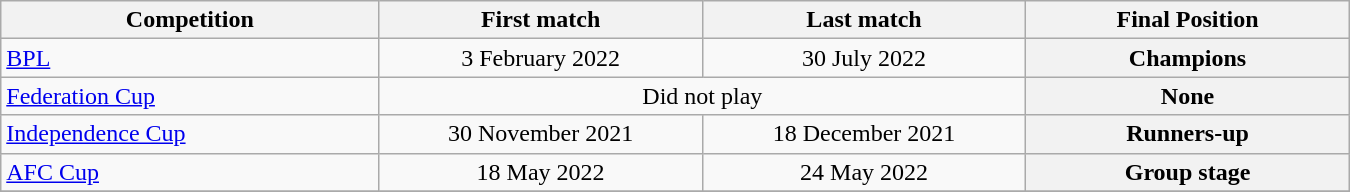<table class="wikitable" style="text-align:center; width:900px">
<tr>
<th style="text-align:center; width:200px;">Competition</th>
<th style="text-align:center; width:170px;">First match</th>
<th style="text-align:center; width:170px;">Last match</th>
<th style="text-align:center; width:170px;">Final Position</th>
</tr>
<tr>
<td style="text-align:left;"><a href='#'>BPL</a></td>
<td>3 February 2022</td>
<td>30 July 2022</td>
<th>Champions</th>
</tr>
<tr>
<td style="text-align:left;"><a href='#'>Federation Cup</a></td>
<td colspan=2>Did not play</td>
<th>None</th>
</tr>
<tr>
<td style="text-align:left;"><a href='#'>Independence Cup</a></td>
<td>30 November 2021</td>
<td>18 December 2021</td>
<th>Runners-up</th>
</tr>
<tr>
<td style="text-align:left;"><a href='#'>AFC Cup</a></td>
<td>18 May 2022</td>
<td>24 May 2022</td>
<th>Group stage</th>
</tr>
<tr>
</tr>
</table>
